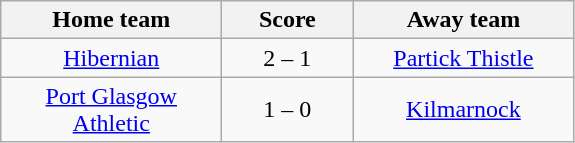<table class="wikitable" style="text-align: center">
<tr>
<th width=140>Home team</th>
<th width=80>Score</th>
<th width=140>Away team</th>
</tr>
<tr>
<td><a href='#'>Hibernian</a></td>
<td>2 – 1</td>
<td><a href='#'>Partick Thistle</a></td>
</tr>
<tr>
<td><a href='#'>Port Glasgow Athletic</a></td>
<td>1 – 0</td>
<td><a href='#'>Kilmarnock</a></td>
</tr>
</table>
